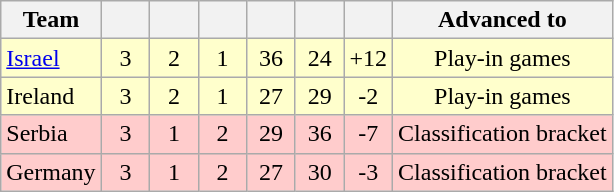<table class="wikitable" style="text-align:center;">
<tr>
<th>Team</th>
<th width=25></th>
<th width=25></th>
<th width=25></th>
<th width=25></th>
<th width=25></th>
<th width=25></th>
<th>Advanced to</th>
</tr>
<tr bgcolor=#ffc>
<td style="text-align:left;"> <a href='#'>Israel</a></td>
<td>3</td>
<td>2</td>
<td>1</td>
<td>36</td>
<td>24</td>
<td>+12</td>
<td>Play-in games</td>
</tr>
<tr bgcolor=#ffc>
<td style="text-align:left;"> Ireland</td>
<td>3</td>
<td>2</td>
<td>1</td>
<td>27</td>
<td>29</td>
<td>-2</td>
<td>Play-in games</td>
</tr>
<tr bgcolor=#fcc>
<td style="text-align:left;"> Serbia</td>
<td>3</td>
<td>1</td>
<td>2</td>
<td>29</td>
<td>36</td>
<td>-7</td>
<td>Classification bracket</td>
</tr>
<tr bgcolor=#fcc>
<td style="text-align:left;"> Germany</td>
<td>3</td>
<td>1</td>
<td>2</td>
<td>27</td>
<td>30</td>
<td>-3</td>
<td>Classification bracket</td>
</tr>
</table>
